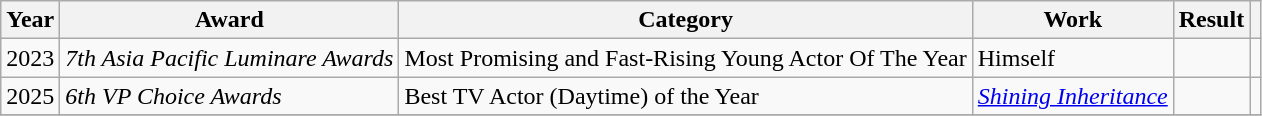<table class="wikitable">
<tr>
<th>Year</th>
<th>Award</th>
<th>Category</th>
<th>Work</th>
<th>Result</th>
<th></th>
</tr>
<tr>
<td>2023</td>
<td><em>7th Asia Pacific Luminare Awards</em></td>
<td>Most Promising and Fast-Rising Young Actor Of The Year</td>
<td>Himself</td>
<td></td>
<td></td>
</tr>
<tr>
<td>2025</td>
<td><em>6th VP Choice Awards</em></td>
<td>Best TV Actor (Daytime) of the Year</td>
<td><a href='#'><em>Shining Inheritance</em></a></td>
<td></td>
<td></td>
</tr>
<tr>
</tr>
</table>
